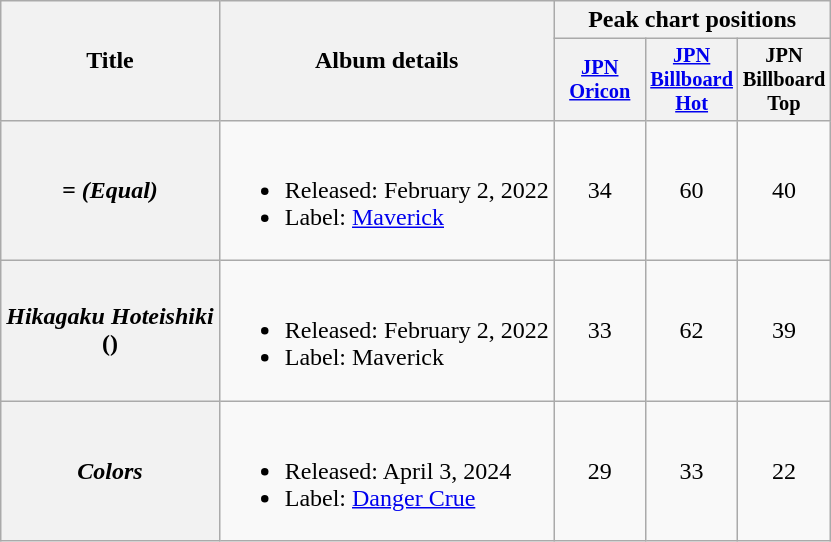<table class="wikitable plainrowheaders">
<tr>
<th scope="col" rowspan="2">Title</th>
<th scope="col" rowspan="2">Album details</th>
<th scope="col" colspan="3">Peak chart positions</th>
</tr>
<tr>
<th scope="col" style="width:4em;font-size:85%"><a href='#'>JPN<br>Oricon</a><br></th>
<th scope="col" style="width:4em;font-size:85%"><a href='#'>JPN<br>Billboard<br>Hot</a><br></th>
<th scope="col" style="width:4em;font-size:85%">JPN<br>Billboard<br>Top<br></th>
</tr>
<tr>
<th scope="row"><em>= (Equal)</em></th>
<td><br><ul><li>Released: February 2, 2022</li><li>Label: <a href='#'>Maverick</a></li></ul></td>
<td align="center">34</td>
<td align="center">60</td>
<td align="center">40</td>
</tr>
<tr>
<th scope="row"><em>Hikagaku Hoteishiki</em><br>()</th>
<td><br><ul><li>Released: February 2, 2022</li><li>Label: Maverick</li></ul></td>
<td align="center">33</td>
<td align="center">62</td>
<td align="center">39</td>
</tr>
<tr>
<th scope="row"><em>Colors</em></th>
<td><br><ul><li>Released: April 3, 2024</li><li>Label: <a href='#'>Danger Crue</a></li></ul></td>
<td align="center">29</td>
<td align="center">33</td>
<td align="center">22</td>
</tr>
</table>
